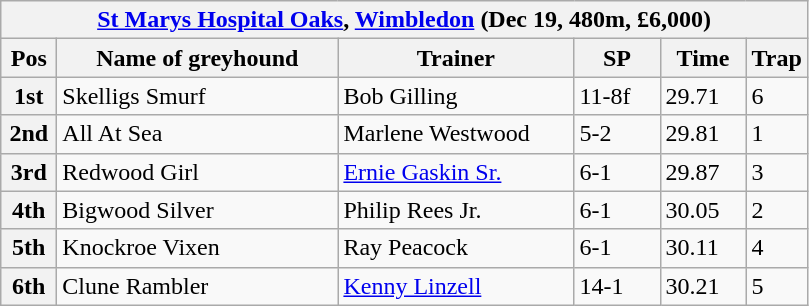<table class="wikitable">
<tr>
<th colspan="6"><a href='#'>St Marys Hospital Oaks</a>, <a href='#'>Wimbledon</a> (Dec 19, 480m, £6,000)</th>
</tr>
<tr>
<th width=30>Pos</th>
<th width=180>Name of greyhound</th>
<th width=150>Trainer</th>
<th width=50>SP</th>
<th width=50>Time</th>
<th width=30>Trap</th>
</tr>
<tr>
<th>1st</th>
<td>Skelligs Smurf</td>
<td>Bob Gilling</td>
<td>11-8f</td>
<td>29.71</td>
<td>6</td>
</tr>
<tr>
<th>2nd</th>
<td>All At Sea</td>
<td>Marlene Westwood</td>
<td>5-2</td>
<td>29.81</td>
<td>1</td>
</tr>
<tr>
<th>3rd</th>
<td>Redwood Girl</td>
<td><a href='#'>Ernie Gaskin Sr.</a></td>
<td>6-1</td>
<td>29.87</td>
<td>3</td>
</tr>
<tr>
<th>4th</th>
<td>Bigwood Silver</td>
<td>Philip Rees Jr.</td>
<td>6-1</td>
<td>30.05</td>
<td>2</td>
</tr>
<tr>
<th>5th</th>
<td>Knockroe Vixen</td>
<td>Ray Peacock</td>
<td>6-1</td>
<td>30.11</td>
<td>4</td>
</tr>
<tr>
<th>6th</th>
<td>Clune Rambler</td>
<td><a href='#'>Kenny Linzell</a></td>
<td>14-1</td>
<td>30.21</td>
<td>5</td>
</tr>
</table>
